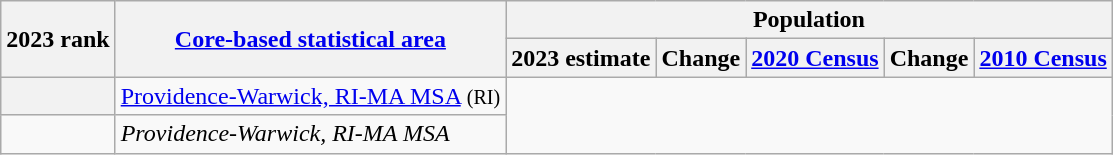<table class="wikitable sortable">
<tr>
<th scope=col rowspan=2>2023 rank</th>
<th scope=col rowspan=2><a href='#'>Core-based statistical area</a></th>
<th colspan=5>Population</th>
</tr>
<tr>
<th scope=col>2023 estimate</th>
<th scope=col>Change</th>
<th scope=col><a href='#'>2020 Census</a></th>
<th scope=col>Change</th>
<th scope=col><a href='#'>2010 Census</a></th>
</tr>
<tr>
<th scope=row></th>
<td><a href='#'>Providence-Warwick, RI-MA MSA</a> <small>(RI)</small><br></td>
</tr>
<tr>
<td></td>
<td><em><span>Providence-Warwick, RI-MA MSA</span></em><br></td>
</tr>
</table>
